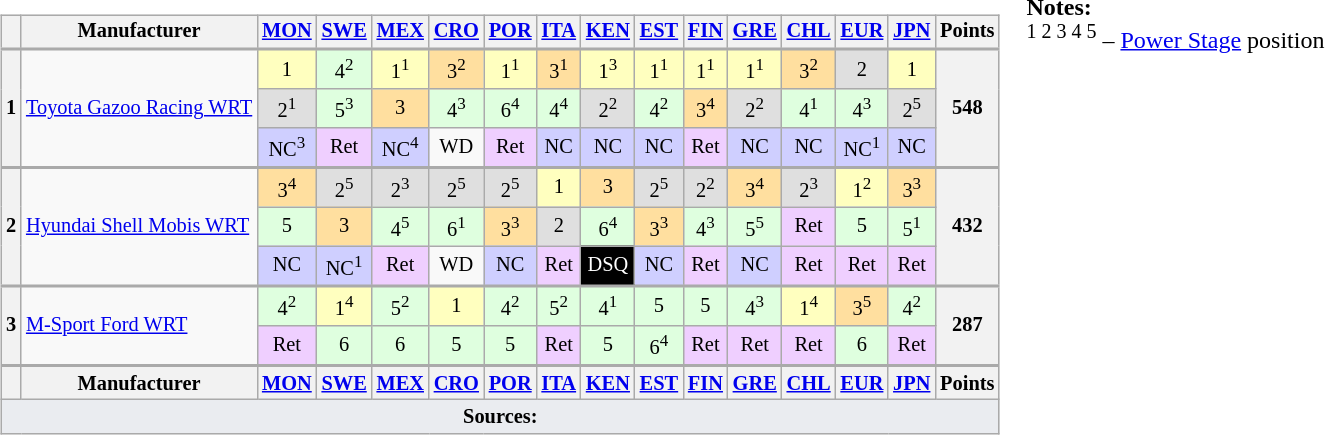<table>
<tr>
<td valign="top"><br><table class="wikitable" style="font-size: 85%; text-align: center">
<tr valign="top">
<th valign="middle"></th>
<th valign="middle">Manufacturer</th>
<th><a href='#'>MON</a><br></th>
<th><a href='#'>SWE</a><br></th>
<th><a href='#'>MEX</a><br></th>
<th><a href='#'>CRO</a><br></th>
<th><a href='#'>POR</a><br></th>
<th><a href='#'>ITA</a><br></th>
<th><a href='#'>KEN</a><br></th>
<th><a href='#'>EST</a><br></th>
<th><a href='#'>FIN</a><br></th>
<th><a href='#'>GRE</a><br></th>
<th><a href='#'>CHL</a><br></th>
<th><a href='#'>EUR</a><br></th>
<th><a href='#'>JPN</a><br></th>
<th valign="middle">Points</th>
</tr>
<tr style="border-top:2px solid #aaaaaa">
<th rowspan="3">1</th>
<td rowspan="3" align="left"> <a href='#'>Toyota Gazoo Racing WRT</a></td>
<td style="background:#ffffbf">1</td>
<td style="background:#dfffdf">4<sup>2</sup></td>
<td style="background:#ffffbf">1<sup>1</sup></td>
<td style="background:#ffdf9f">3<sup>2</sup></td>
<td style="background:#ffffbf">1<sup>1</sup></td>
<td style="background:#ffdf9f">3<sup>1</sup></td>
<td style="background:#ffffbf">1<sup>3</sup></td>
<td style="background:#ffffbf">1<sup>1</sup></td>
<td style="background:#ffffbf">1<sup>1</sup></td>
<td style="background:#ffffbf">1<sup>1</sup></td>
<td style="background:#ffdf9f">3<sup>2</sup></td>
<td style="background:#dfdfdf">2</td>
<td style="background:#ffffbf">1</td>
<th rowspan="3">548</th>
</tr>
<tr>
<td style="background:#dfdfdf">2<sup>1</sup></td>
<td style="background:#dfffdf">5<sup>3</sup></td>
<td style="background:#ffdf9f">3</td>
<td style="background:#dfffdf">4<sup>3</sup></td>
<td style="background:#dfffdf">6<sup>4</sup></td>
<td style="background:#dfffdf">4<sup>4</sup></td>
<td style="background:#dfdfdf">2<sup>2</sup></td>
<td style="background:#dfffdf">4<sup>2</sup></td>
<td style="background:#ffdf9f">3<sup>4</sup></td>
<td style="background:#dfdfdf">2<sup>2</sup></td>
<td style="background:#dfffdf">4<sup>1</sup></td>
<td style="background:#dfffdf">4<sup>3</sup></td>
<td style="background:#dfdfdf">2<sup>5</sup></td>
</tr>
<tr>
<td style="background:#cfcfff">NC<sup>3</sup></td>
<td style="background:#efcfff">Ret</td>
<td style="background:#cfcfff">NC<sup>4</sup></td>
<td>WD</td>
<td style="background:#efcfff">Ret</td>
<td style="background:#cfcfff">NC</td>
<td style="background:#cfcfff">NC</td>
<td style="background:#cfcfff">NC</td>
<td style="background:#efcfff">Ret</td>
<td style="background:#cfcfff">NC</td>
<td style="background:#cfcfff">NC</td>
<td style="background:#cfcfff">NC<sup>1</sup></td>
<td style="background:#cfcfff">NC</td>
</tr>
<tr style="border-top:2px solid #aaaaaa">
<th rowspan="3">2</th>
<td rowspan="3" align="left"> <a href='#'>Hyundai Shell Mobis WRT</a></td>
<td style="background:#ffdf9f">3<sup>4</sup></td>
<td style="background:#dfdfdf">2<sup>5</sup></td>
<td style="background:#dfdfdf">2<sup>3</sup></td>
<td style="background:#dfdfdf">2<sup>5</sup></td>
<td style="background:#dfdfdf">2<sup>5</sup></td>
<td style="background:#ffffbf">1</td>
<td style="background:#ffdf9f">3</td>
<td style="background:#dfdfdf">2<sup>5</sup></td>
<td style="background:#dfdfdf">2<sup>2</sup></td>
<td style="background:#ffdf9f">3<sup>4</sup></td>
<td style="background:#dfdfdf">2<sup>3</sup></td>
<td style="background:#ffffbf">1<sup>2</sup></td>
<td style="background:#ffdf9f">3<sup>3</sup></td>
<th rowspan="3">432</th>
</tr>
<tr>
<td style="background:#dfffdf">5</td>
<td style="background:#ffdf9f">3</td>
<td style="background:#dfffdf">4<sup>5</sup></td>
<td style="background:#dfffdf">6<sup>1</sup></td>
<td style="background:#ffdf9f">3<sup>3</sup></td>
<td style="background:#dfdfdf">2</td>
<td style="background:#dfffdf">6<sup>4</sup></td>
<td style="background:#ffdf9f">3<sup>3</sup></td>
<td style="background:#dfffdf">4<sup>3</sup></td>
<td style="background:#dfffdf">5<sup>5</sup></td>
<td style="background:#efcfff">Ret</td>
<td style="background:#dfffdf">5</td>
<td style="background:#dfffdf">5<sup>1</sup></td>
</tr>
<tr>
<td style="background:#cfcfff">NC</td>
<td style="background:#cfcfff">NC<sup>1</sup></td>
<td style="background:#efcfff">Ret</td>
<td>WD</td>
<td style="background:#cfcfff">NC</td>
<td style="background:#efcfff">Ret</td>
<td style="background:#000000; color:white">DSQ</td>
<td style="background:#cfcfff">NC</td>
<td style="background:#efcfff">Ret</td>
<td style="background:#cfcfff">NC</td>
<td style="background:#efcfff">Ret</td>
<td style="background:#efcfff">Ret</td>
<td style="background:#efcfff">Ret</td>
</tr>
<tr style="border-top:2px solid #aaaaaa">
<th rowspan="2">3</th>
<td rowspan="2" align="left"> <a href='#'>M-Sport Ford WRT</a></td>
<td style="background:#dfffdf">4<sup>2</sup></td>
<td style="background:#ffffbf">1<sup>4</sup></td>
<td style="background:#dfffdf">5<sup>2</sup></td>
<td style="background:#ffffbf">1</td>
<td style="background:#dfffdf">4<sup>2</sup></td>
<td style="background:#dfffdf">5<sup>2</sup></td>
<td style="background:#dfffdf">4<sup>1</sup></td>
<td style="background:#dfffdf">5</td>
<td style="background:#dfffdf">5</td>
<td style="background:#dfffdf">4<sup>3</sup></td>
<td style="background:#ffffbf">1<sup>4</sup></td>
<td style="background:#ffdf9f">3<sup>5</sup></td>
<td style="background:#dfffdf">4<sup>2</sup></td>
<th rowspan="2">287</th>
</tr>
<tr>
<td style="background:#efcfff">Ret</td>
<td style="background:#dfffdf">6</td>
<td style="background:#dfffdf">6</td>
<td style="background:#dfffdf">5</td>
<td style="background:#dfffdf">5</td>
<td style="background:#efcfff">Ret</td>
<td style="background:#dfffdf">5</td>
<td style="background:#dfffdf">6<sup>4</sup></td>
<td style="background:#efcfff">Ret</td>
<td style="background:#efcfff">Ret</td>
<td style="background:#efcfff">Ret</td>
<td style="background:#dfffdf">6</td>
<td style="background:#efcfff">Ret</td>
</tr>
<tr style="border-top:2px solid #aaaaaa">
<th valign="middle"></th>
<th valign="middle">Manufacturer</th>
<th><a href='#'>MON</a><br></th>
<th><a href='#'>SWE</a><br></th>
<th><a href='#'>MEX</a><br></th>
<th><a href='#'>CRO</a><br></th>
<th><a href='#'>POR</a><br></th>
<th><a href='#'>ITA</a><br></th>
<th><a href='#'>KEN</a><br></th>
<th><a href='#'>EST</a><br></th>
<th><a href='#'>FIN</a><br></th>
<th><a href='#'>GRE</a><br></th>
<th><a href='#'>CHL</a><br></th>
<th><a href='#'>EUR</a><br></th>
<th><a href='#'>JPN</a><br></th>
<th valign="middle">Points</th>
</tr>
<tr>
<td colspan="16" style="background-color:#EAECF0;text-align:center"><strong>Sources:</strong></td>
</tr>
</table>
</td>
<td valign="top"><br>
<span><strong>Notes:</strong><br><sup>1 2 3 4 5</sup> – <a href='#'>Power Stage</a> position</span></td>
</tr>
</table>
